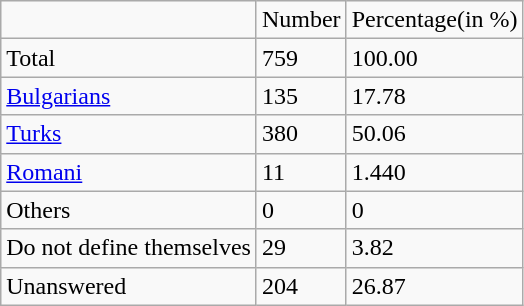<table class="wikitable">
<tr>
<td></td>
<td>Number</td>
<td>Percentage(in %)</td>
</tr>
<tr>
<td>Total</td>
<td>759</td>
<td>100.00</td>
</tr>
<tr>
<td><a href='#'>Bulgarians</a></td>
<td>135</td>
<td>17.78</td>
</tr>
<tr>
<td><a href='#'>Turks</a></td>
<td>380</td>
<td>50.06</td>
</tr>
<tr>
<td><a href='#'>Romani</a></td>
<td>11</td>
<td>1.440</td>
</tr>
<tr>
<td>Others</td>
<td>0</td>
<td>0</td>
</tr>
<tr>
<td>Do not define themselves</td>
<td>29</td>
<td>3.82</td>
</tr>
<tr>
<td>Unanswered</td>
<td>204</td>
<td>26.87</td>
</tr>
</table>
